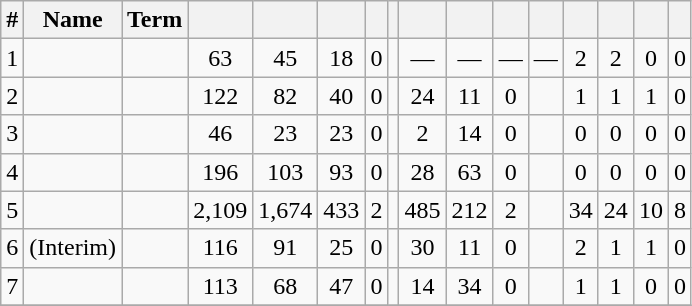<table class="wikitable sortable" style="text-align:center;">
<tr>
<th scope="col">#</th>
<th scope="col">Name</th>
<th scope="col">Term</th>
<th scope="col"></th>
<th scope="col"></th>
<th scope="col"></th>
<th scope="col"></th>
<th scope="col"></th>
<th scope="col"></th>
<th scope="col"></th>
<th scope="col"></th>
<th scope="col"></th>
<th scope="col"></th>
<th scope="col"></th>
<th scope="col"></th>
<th scope="col"></th>
</tr>
<tr>
<td scope="row">1</td>
<td></td>
<td></td>
<td>63</td>
<td>45</td>
<td>18</td>
<td>0</td>
<td></td>
<td>—</td>
<td>—</td>
<td>—</td>
<td>—</td>
<td>2</td>
<td>2</td>
<td>0</td>
<td>0</td>
</tr>
<tr>
<td scope="row">2</td>
<td></td>
<td></td>
<td>122</td>
<td>82</td>
<td>40</td>
<td>0</td>
<td></td>
<td>24</td>
<td>11</td>
<td>0</td>
<td></td>
<td>1</td>
<td>1</td>
<td>1</td>
<td>0</td>
</tr>
<tr>
<td scope="row">3</td>
<td></td>
<td></td>
<td>46</td>
<td>23</td>
<td>23</td>
<td>0</td>
<td></td>
<td>2</td>
<td>14</td>
<td>0</td>
<td></td>
<td>0</td>
<td>0</td>
<td>0</td>
<td>0</td>
</tr>
<tr>
<td scope="row">4</td>
<td></td>
<td></td>
<td>196</td>
<td>103</td>
<td>93</td>
<td>0</td>
<td></td>
<td>28</td>
<td>63</td>
<td>0</td>
<td></td>
<td>0</td>
<td>0</td>
<td>0</td>
<td>0</td>
</tr>
<tr>
<td scope="row">5</td>
<td></td>
<td></td>
<td>2,109</td>
<td>1,674</td>
<td>433</td>
<td>2</td>
<td></td>
<td>485</td>
<td>212</td>
<td>2</td>
<td></td>
<td>34</td>
<td>24</td>
<td>10</td>
<td>8</td>
</tr>
<tr>
<td scope="row">6</td>
<td> (Interim)</td>
<td></td>
<td>116</td>
<td>91</td>
<td>25</td>
<td>0</td>
<td></td>
<td>30</td>
<td>11</td>
<td>0</td>
<td></td>
<td>2</td>
<td>1</td>
<td>1</td>
<td>0</td>
</tr>
<tr>
<td scope="row">7</td>
<td></td>
<td></td>
<td>113</td>
<td>68</td>
<td>47</td>
<td>0</td>
<td></td>
<td>14</td>
<td>34</td>
<td>0</td>
<td></td>
<td>1</td>
<td>1</td>
<td>0</td>
<td>0</td>
</tr>
<tr>
</tr>
</table>
